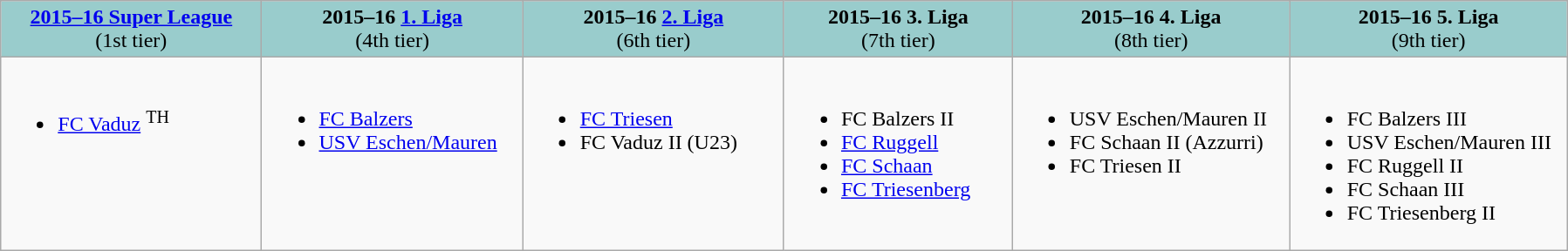<table class="wikitable">
<tr valign="top" bgcolor="#99CCCC">
<td align="center" width="16%"><strong><a href='#'>2015–16 Super League</a></strong><br>(1st tier)</td>
<td align="center" width="16%"><strong>2015–16 <a href='#'>1. Liga</a></strong><br>(4th tier)</td>
<td align="center" width="16%"><strong>2015–16 <a href='#'>2. Liga</a></strong><br>(6th tier)</td>
<td align="center" width="14%"><strong>2015–16 3. Liga</strong><br>(7th tier)</td>
<td align="center" width="17%"><strong>2015–16 4. Liga</strong><br>(8th tier)</td>
<td align="center" width="17%"><strong>2015–16 5. Liga</strong><br>(9th tier)</td>
</tr>
<tr valign="top">
<td><br><ul><li><a href='#'>FC Vaduz</a> <sup>TH</sup></li></ul></td>
<td><br><ul><li><a href='#'>FC Balzers</a></li><li><a href='#'>USV Eschen/Mauren</a></li></ul></td>
<td><br><ul><li><a href='#'>FC Triesen</a></li><li>FC Vaduz II (U23)</li></ul></td>
<td><br><ul><li>FC Balzers II</li><li><a href='#'>FC Ruggell</a></li><li><a href='#'>FC Schaan</a></li><li><a href='#'>FC Triesenberg</a></li></ul></td>
<td><br><ul><li>USV Eschen/Mauren II</li><li>FC Schaan II (Azzurri)</li><li>FC Triesen II</li></ul></td>
<td><br><ul><li>FC Balzers III</li><li>USV Eschen/Mauren III</li><li>FC Ruggell II</li><li>FC Schaan III</li><li>FC Triesenberg II</li></ul></td>
</tr>
</table>
